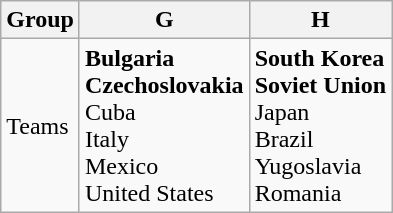<table class="wikitable">
<tr>
<th>Group</th>
<th>G</th>
<th>H</th>
</tr>
<tr>
<td>Teams</td>
<td><strong>Bulgaria</strong><br><strong>Czechoslovakia</strong><br>Cuba<br>Italy<br>Mexico<br>United States</td>
<td><strong>South Korea</strong><br><strong>Soviet Union</strong><br>Japan<br>Brazil<br>Yugoslavia<br>Romania</td>
</tr>
</table>
